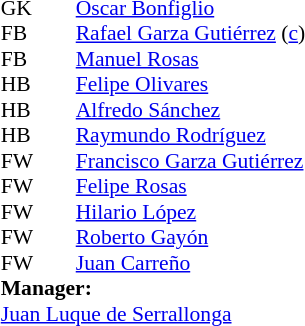<table style="font-size: 90%" cellspacing="0" cellpadding="0" align=center>
<tr>
<th width="25"></th>
<th width="25"></th>
</tr>
<tr>
<td>GK</td>
<td></td>
<td><a href='#'>Oscar Bonfiglio</a></td>
</tr>
<tr>
<td>FB</td>
<td></td>
<td><a href='#'>Rafael Garza Gutiérrez</a> (<a href='#'>c</a>)</td>
</tr>
<tr>
<td>FB</td>
<td></td>
<td><a href='#'>Manuel Rosas</a></td>
</tr>
<tr>
<td>HB</td>
<td></td>
<td><a href='#'>Felipe Olivares</a></td>
</tr>
<tr>
<td>HB</td>
<td></td>
<td><a href='#'>Alfredo Sánchez</a></td>
</tr>
<tr>
<td>HB</td>
<td></td>
<td><a href='#'>Raymundo Rodríguez</a></td>
</tr>
<tr>
<td>FW</td>
<td></td>
<td><a href='#'>Francisco Garza Gutiérrez</a></td>
</tr>
<tr>
<td>FW</td>
<td></td>
<td><a href='#'>Felipe Rosas</a></td>
</tr>
<tr>
<td>FW</td>
<td></td>
<td><a href='#'>Hilario López</a></td>
</tr>
<tr>
<td>FW</td>
<td></td>
<td><a href='#'>Roberto Gayón</a></td>
</tr>
<tr>
<td>FW</td>
<td></td>
<td><a href='#'>Juan Carreño</a></td>
</tr>
<tr>
<td colspan=3><strong>Manager:</strong></td>
</tr>
<tr>
<td colspan=4><a href='#'>Juan Luque de Serrallonga</a></td>
</tr>
</table>
